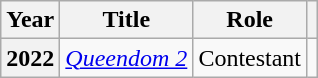<table class="wikitable plainrowheaders">
<tr>
<th scope="col">Year</th>
<th scope="col">Title</th>
<th scope="col">Role</th>
<th scope="col"></th>
</tr>
<tr>
<th scope="row">2022</th>
<td><em><a href='#'>Queendom 2</a></em></td>
<td>Contestant</td>
<td style="text-align:center"></td>
</tr>
</table>
